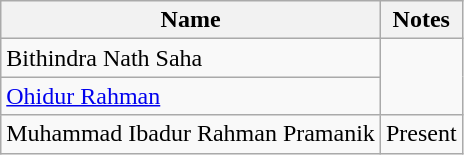<table class="wikitable">
<tr>
<th>Name</th>
<th>Notes</th>
</tr>
<tr>
<td>Bithindra Nath Saha</td>
</tr>
<tr>
<td><a href='#'>Ohidur Rahman</a></td>
</tr>
<tr>
<td>Muhammad Ibadur Rahman Pramanik</td>
<td>Present</td>
</tr>
</table>
